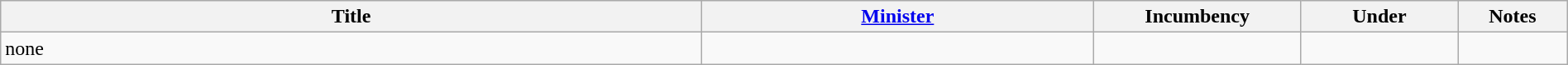<table class="wikitable" style="width:100%;">
<tr>
<th>Title</th>
<th style="width:25%;"><a href='#'>Minister</a></th>
<th style="width:160px;">Incumbency</th>
<th style="width:10%;">Under</th>
<th style="width:7%;">Notes</th>
</tr>
<tr>
<td>none</td>
<td></td>
<td></td>
<td></td>
<td></td>
</tr>
</table>
